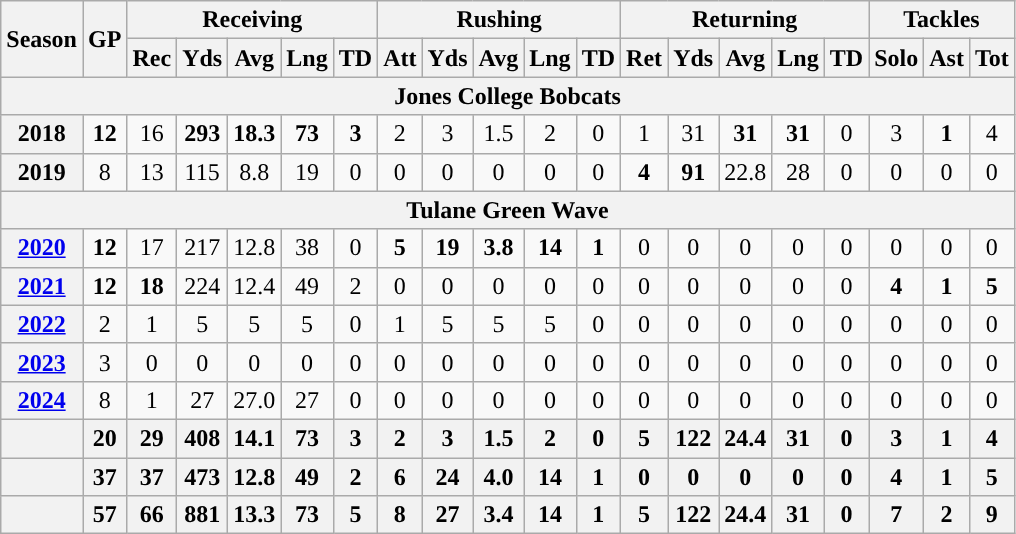<table class="wikitable" style="text-align:center;">
<tr>
<th rowspan="2">Season</th>
<th rowspan="2">GP</th>
<th colspan="5">Receiving</th>
<th colspan="5">Rushing</th>
<th colspan="5">Returning</th>
<th colspan="3">Tackles</th>
</tr>
<tr>
<th>Rec</th>
<th>Yds</th>
<th>Avg</th>
<th>Lng</th>
<th>TD</th>
<th>Att</th>
<th>Yds</th>
<th>Avg</th>
<th>Lng</th>
<th>TD</th>
<th>Ret</th>
<th>Yds</th>
<th>Avg</th>
<th>Lng</th>
<th>TD</th>
<th>Solo</th>
<th>Ast</th>
<th>Tot</th>
</tr>
<tr>
<th colspan="20">Jones College Bobcats</th>
</tr>
<tr>
<th>2018</th>
<td><strong>12</strong></td>
<td>16</td>
<td><strong>293</strong></td>
<td><strong>18.3</strong></td>
<td><strong>73</strong></td>
<td><strong>3</strong></td>
<td>2</td>
<td>3</td>
<td>1.5</td>
<td>2</td>
<td>0</td>
<td>1</td>
<td>31</td>
<td><strong>31</strong></td>
<td><strong>31</strong></td>
<td>0</td>
<td>3</td>
<td><strong>1</strong></td>
<td>4</td>
</tr>
<tr>
<th>2019</th>
<td>8</td>
<td>13</td>
<td>115</td>
<td>8.8</td>
<td>19</td>
<td>0</td>
<td>0</td>
<td>0</td>
<td>0</td>
<td>0</td>
<td>0</td>
<td><strong>4</strong></td>
<td><strong>91</strong></td>
<td>22.8</td>
<td>28</td>
<td>0</td>
<td>0</td>
<td>0</td>
<td>0</td>
</tr>
<tr>
<th colspan="20">Tulane Green Wave</th>
</tr>
<tr>
<th><a href='#'>2020</a></th>
<td><strong>12</strong></td>
<td>17</td>
<td>217</td>
<td>12.8</td>
<td>38</td>
<td>0</td>
<td><strong>5</strong></td>
<td><strong>19</strong></td>
<td><strong>3.8</strong></td>
<td><strong>14</strong></td>
<td><strong>1</strong></td>
<td>0</td>
<td>0</td>
<td>0</td>
<td>0</td>
<td>0</td>
<td>0</td>
<td>0</td>
<td>0</td>
</tr>
<tr>
<th><a href='#'>2021</a></th>
<td><strong>12</strong></td>
<td><strong>18</strong></td>
<td>224</td>
<td>12.4</td>
<td>49</td>
<td>2</td>
<td>0</td>
<td>0</td>
<td>0</td>
<td>0</td>
<td>0</td>
<td>0</td>
<td>0</td>
<td>0</td>
<td>0</td>
<td>0</td>
<td><strong>4</strong></td>
<td><strong>1</strong></td>
<td><strong>5</strong></td>
</tr>
<tr>
<th><a href='#'>2022</a></th>
<td>2</td>
<td>1</td>
<td>5</td>
<td>5</td>
<td>5</td>
<td>0</td>
<td>1</td>
<td>5</td>
<td>5</td>
<td>5</td>
<td>0</td>
<td>0</td>
<td>0</td>
<td>0</td>
<td>0</td>
<td>0</td>
<td>0</td>
<td>0</td>
<td>0</td>
</tr>
<tr>
<th><a href='#'>2023</a></th>
<td>3</td>
<td>0</td>
<td>0</td>
<td>0</td>
<td>0</td>
<td>0</td>
<td>0</td>
<td>0</td>
<td>0</td>
<td>0</td>
<td>0</td>
<td>0</td>
<td>0</td>
<td>0</td>
<td>0</td>
<td>0</td>
<td>0</td>
<td>0</td>
<td>0</td>
</tr>
<tr>
<th><a href='#'>2024</a></th>
<td>8</td>
<td>1</td>
<td>27</td>
<td>27.0</td>
<td>27</td>
<td>0</td>
<td>0</td>
<td>0</td>
<td>0</td>
<td>0</td>
<td>0</td>
<td>0</td>
<td>0</td>
<td>0</td>
<td>0</td>
<td>0</td>
<td>0</td>
<td>0</td>
<td>0</td>
</tr>
<tr>
<th></th>
<th>20</th>
<th>29</th>
<th>408</th>
<th>14.1</th>
<th>73</th>
<th>3</th>
<th>2</th>
<th>3</th>
<th>1.5</th>
<th>2</th>
<th>0</th>
<th>5</th>
<th>122</th>
<th>24.4</th>
<th>31</th>
<th>0</th>
<th>3</th>
<th>1</th>
<th>4</th>
</tr>
<tr>
<th></th>
<th>37</th>
<th>37</th>
<th>473</th>
<th>12.8</th>
<th>49</th>
<th>2</th>
<th>6</th>
<th>24</th>
<th>4.0</th>
<th>14</th>
<th>1</th>
<th>0</th>
<th>0</th>
<th>0</th>
<th>0</th>
<th>0</th>
<th>4</th>
<th>1</th>
<th>5</th>
</tr>
<tr>
<th></th>
<th>57</th>
<th>66</th>
<th>881</th>
<th>13.3</th>
<th>73</th>
<th>5</th>
<th>8</th>
<th>27</th>
<th>3.4</th>
<th>14</th>
<th>1</th>
<th>5</th>
<th>122</th>
<th>24.4</th>
<th>31</th>
<th>0</th>
<th>7</th>
<th>2</th>
<th>9</th>
</tr>
</table>
